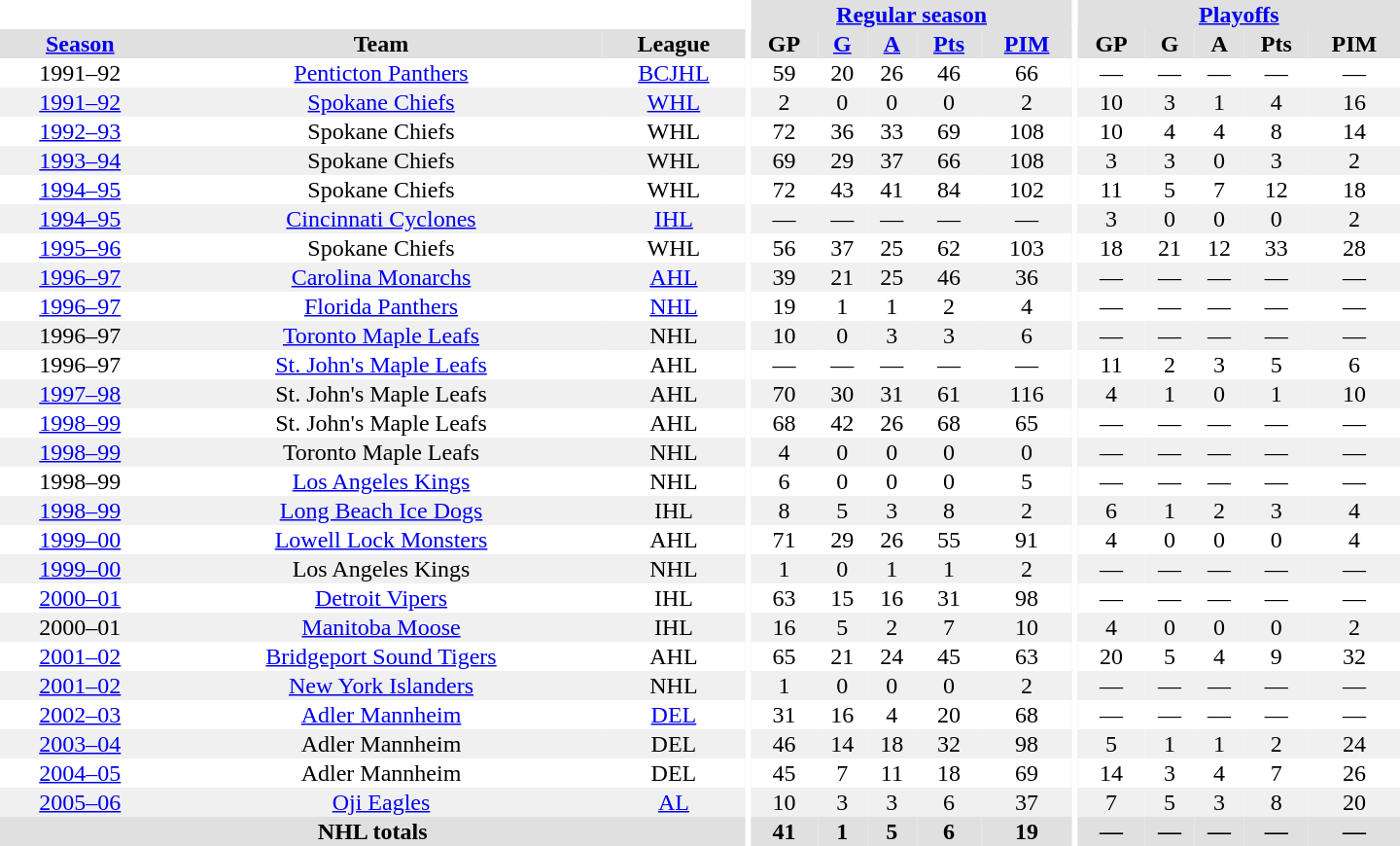<table border="0" cellpadding="1" cellspacing="0" style="text-align:center; width:60em">
<tr bgcolor="#e0e0e0">
<th colspan="3" bgcolor="#ffffff"></th>
<th rowspan="99" bgcolor="#ffffff"></th>
<th colspan="5"><a href='#'>Regular season</a></th>
<th rowspan="99" bgcolor="#ffffff"></th>
<th colspan="5"><a href='#'>Playoffs</a></th>
</tr>
<tr bgcolor="#e0e0e0">
<th><a href='#'>Season</a></th>
<th>Team</th>
<th>League</th>
<th>GP</th>
<th><a href='#'>G</a></th>
<th><a href='#'>A</a></th>
<th><a href='#'>Pts</a></th>
<th><a href='#'>PIM</a></th>
<th>GP</th>
<th>G</th>
<th>A</th>
<th>Pts</th>
<th>PIM</th>
</tr>
<tr>
<td>1991–92</td>
<td><a href='#'>Penticton Panthers</a></td>
<td><a href='#'>BCJHL</a></td>
<td>59</td>
<td>20</td>
<td>26</td>
<td>46</td>
<td>66</td>
<td>—</td>
<td>—</td>
<td>—</td>
<td>—</td>
<td>—</td>
</tr>
<tr bgcolor="#f0f0f0">
<td><a href='#'>1991–92</a></td>
<td><a href='#'>Spokane Chiefs</a></td>
<td><a href='#'>WHL</a></td>
<td>2</td>
<td>0</td>
<td>0</td>
<td>0</td>
<td>2</td>
<td>10</td>
<td>3</td>
<td>1</td>
<td>4</td>
<td>16</td>
</tr>
<tr>
<td><a href='#'>1992–93</a></td>
<td>Spokane Chiefs</td>
<td>WHL</td>
<td>72</td>
<td>36</td>
<td>33</td>
<td>69</td>
<td>108</td>
<td>10</td>
<td>4</td>
<td>4</td>
<td>8</td>
<td>14</td>
</tr>
<tr bgcolor="#f0f0f0">
<td><a href='#'>1993–94</a></td>
<td>Spokane Chiefs</td>
<td>WHL</td>
<td>69</td>
<td>29</td>
<td>37</td>
<td>66</td>
<td>108</td>
<td>3</td>
<td>3</td>
<td>0</td>
<td>3</td>
<td>2</td>
</tr>
<tr>
<td><a href='#'>1994–95</a></td>
<td>Spokane Chiefs</td>
<td>WHL</td>
<td>72</td>
<td>43</td>
<td>41</td>
<td>84</td>
<td>102</td>
<td>11</td>
<td>5</td>
<td>7</td>
<td>12</td>
<td>18</td>
</tr>
<tr bgcolor="#f0f0f0">
<td><a href='#'>1994–95</a></td>
<td><a href='#'>Cincinnati Cyclones</a></td>
<td><a href='#'>IHL</a></td>
<td>—</td>
<td>—</td>
<td>—</td>
<td>—</td>
<td>—</td>
<td>3</td>
<td>0</td>
<td>0</td>
<td>0</td>
<td>2</td>
</tr>
<tr>
<td><a href='#'>1995–96</a></td>
<td>Spokane Chiefs</td>
<td>WHL</td>
<td>56</td>
<td>37</td>
<td>25</td>
<td>62</td>
<td>103</td>
<td>18</td>
<td>21</td>
<td>12</td>
<td>33</td>
<td>28</td>
</tr>
<tr bgcolor="#f0f0f0">
<td><a href='#'>1996–97</a></td>
<td><a href='#'>Carolina Monarchs</a></td>
<td><a href='#'>AHL</a></td>
<td>39</td>
<td>21</td>
<td>25</td>
<td>46</td>
<td>36</td>
<td>—</td>
<td>—</td>
<td>—</td>
<td>—</td>
<td>—</td>
</tr>
<tr>
<td><a href='#'>1996–97</a></td>
<td><a href='#'>Florida Panthers</a></td>
<td><a href='#'>NHL</a></td>
<td>19</td>
<td>1</td>
<td>1</td>
<td>2</td>
<td>4</td>
<td>—</td>
<td>—</td>
<td>—</td>
<td>—</td>
<td>—</td>
</tr>
<tr bgcolor="#f0f0f0">
<td>1996–97</td>
<td><a href='#'>Toronto Maple Leafs</a></td>
<td>NHL</td>
<td>10</td>
<td>0</td>
<td>3</td>
<td>3</td>
<td>6</td>
<td>—</td>
<td>—</td>
<td>—</td>
<td>—</td>
<td>—</td>
</tr>
<tr>
<td>1996–97</td>
<td><a href='#'>St. John's Maple Leafs</a></td>
<td>AHL</td>
<td>—</td>
<td>—</td>
<td>—</td>
<td>—</td>
<td>—</td>
<td>11</td>
<td>2</td>
<td>3</td>
<td>5</td>
<td>6</td>
</tr>
<tr bgcolor="#f0f0f0">
<td><a href='#'>1997–98</a></td>
<td>St. John's Maple Leafs</td>
<td>AHL</td>
<td>70</td>
<td>30</td>
<td>31</td>
<td>61</td>
<td>116</td>
<td>4</td>
<td>1</td>
<td>0</td>
<td>1</td>
<td>10</td>
</tr>
<tr>
<td><a href='#'>1998–99</a></td>
<td>St. John's Maple Leafs</td>
<td>AHL</td>
<td>68</td>
<td>42</td>
<td>26</td>
<td>68</td>
<td>65</td>
<td>—</td>
<td>—</td>
<td>—</td>
<td>—</td>
<td>—</td>
</tr>
<tr bgcolor="#f0f0f0">
<td><a href='#'>1998–99</a></td>
<td>Toronto Maple Leafs</td>
<td>NHL</td>
<td>4</td>
<td>0</td>
<td>0</td>
<td>0</td>
<td>0</td>
<td>—</td>
<td>—</td>
<td>—</td>
<td>—</td>
<td>—</td>
</tr>
<tr>
<td>1998–99</td>
<td><a href='#'>Los Angeles Kings</a></td>
<td>NHL</td>
<td>6</td>
<td>0</td>
<td>0</td>
<td>0</td>
<td>5</td>
<td>—</td>
<td>—</td>
<td>—</td>
<td>—</td>
<td>—</td>
</tr>
<tr bgcolor="#f0f0f0">
<td><a href='#'>1998–99</a></td>
<td><a href='#'>Long Beach Ice Dogs</a></td>
<td>IHL</td>
<td>8</td>
<td>5</td>
<td>3</td>
<td>8</td>
<td>2</td>
<td>6</td>
<td>1</td>
<td>2</td>
<td>3</td>
<td>4</td>
</tr>
<tr>
<td><a href='#'>1999–00</a></td>
<td><a href='#'>Lowell Lock Monsters</a></td>
<td>AHL</td>
<td>71</td>
<td>29</td>
<td>26</td>
<td>55</td>
<td>91</td>
<td>4</td>
<td>0</td>
<td>0</td>
<td>0</td>
<td>4</td>
</tr>
<tr bgcolor="#f0f0f0">
<td><a href='#'>1999–00</a></td>
<td>Los Angeles Kings</td>
<td>NHL</td>
<td>1</td>
<td>0</td>
<td>1</td>
<td>1</td>
<td>2</td>
<td>—</td>
<td>—</td>
<td>—</td>
<td>—</td>
<td>—</td>
</tr>
<tr>
<td><a href='#'>2000–01</a></td>
<td><a href='#'>Detroit Vipers</a></td>
<td>IHL</td>
<td>63</td>
<td>15</td>
<td>16</td>
<td>31</td>
<td>98</td>
<td>—</td>
<td>—</td>
<td>—</td>
<td>—</td>
<td>—</td>
</tr>
<tr bgcolor="#f0f0f0">
<td>2000–01</td>
<td><a href='#'>Manitoba Moose</a></td>
<td>IHL</td>
<td>16</td>
<td>5</td>
<td>2</td>
<td>7</td>
<td>10</td>
<td>4</td>
<td>0</td>
<td>0</td>
<td>0</td>
<td>2</td>
</tr>
<tr>
<td><a href='#'>2001–02</a></td>
<td><a href='#'>Bridgeport Sound Tigers</a></td>
<td>AHL</td>
<td>65</td>
<td>21</td>
<td>24</td>
<td>45</td>
<td>63</td>
<td>20</td>
<td>5</td>
<td>4</td>
<td>9</td>
<td>32</td>
</tr>
<tr bgcolor="#f0f0f0">
<td><a href='#'>2001–02</a></td>
<td><a href='#'>New York Islanders</a></td>
<td>NHL</td>
<td>1</td>
<td>0</td>
<td>0</td>
<td>0</td>
<td>2</td>
<td>—</td>
<td>—</td>
<td>—</td>
<td>—</td>
<td>—</td>
</tr>
<tr>
<td><a href='#'>2002–03</a></td>
<td><a href='#'>Adler Mannheim</a></td>
<td><a href='#'>DEL</a></td>
<td>31</td>
<td>16</td>
<td>4</td>
<td>20</td>
<td>68</td>
<td>—</td>
<td>—</td>
<td>—</td>
<td>—</td>
<td>—</td>
</tr>
<tr bgcolor="#f0f0f0">
<td><a href='#'>2003–04</a></td>
<td>Adler Mannheim</td>
<td>DEL</td>
<td>46</td>
<td>14</td>
<td>18</td>
<td>32</td>
<td>98</td>
<td>5</td>
<td>1</td>
<td>1</td>
<td>2</td>
<td>24</td>
</tr>
<tr>
<td><a href='#'>2004–05</a></td>
<td>Adler Mannheim</td>
<td>DEL</td>
<td>45</td>
<td>7</td>
<td>11</td>
<td>18</td>
<td>69</td>
<td>14</td>
<td>3</td>
<td>4</td>
<td>7</td>
<td>26</td>
</tr>
<tr bgcolor="#f0f0f0">
<td><a href='#'>2005–06</a></td>
<td><a href='#'>Oji Eagles</a></td>
<td><a href='#'>AL</a></td>
<td>10</td>
<td>3</td>
<td>3</td>
<td>6</td>
<td>37</td>
<td>7</td>
<td>5</td>
<td>3</td>
<td>8</td>
<td>20</td>
</tr>
<tr bgcolor="#e0e0e0">
<th colspan="3">NHL totals</th>
<th>41</th>
<th>1</th>
<th>5</th>
<th>6</th>
<th>19</th>
<th>—</th>
<th>—</th>
<th>—</th>
<th>—</th>
<th>—</th>
</tr>
</table>
